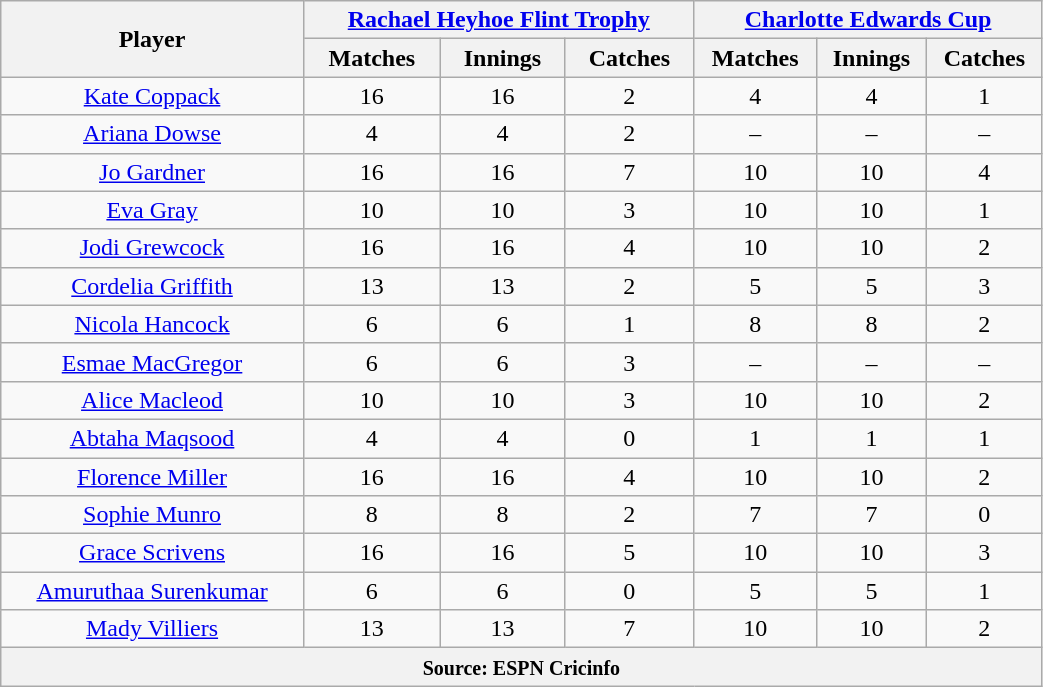<table class="wikitable" style="text-align:center; width:55%;">
<tr>
<th rowspan=2>Player</th>
<th colspan=3><a href='#'>Rachael Heyhoe Flint Trophy</a></th>
<th colspan=3><a href='#'>Charlotte Edwards Cup</a></th>
</tr>
<tr>
<th>Matches</th>
<th>Innings</th>
<th>Catches</th>
<th>Matches</th>
<th>Innings</th>
<th>Catches</th>
</tr>
<tr>
<td><a href='#'>Kate Coppack</a></td>
<td>16</td>
<td>16</td>
<td>2</td>
<td>4</td>
<td>4</td>
<td>1</td>
</tr>
<tr>
<td><a href='#'>Ariana Dowse</a></td>
<td>4</td>
<td>4</td>
<td>2</td>
<td>–</td>
<td>–</td>
<td>–</td>
</tr>
<tr>
<td><a href='#'>Jo Gardner</a></td>
<td>16</td>
<td>16</td>
<td>7</td>
<td>10</td>
<td>10</td>
<td>4</td>
</tr>
<tr>
<td><a href='#'>Eva Gray</a></td>
<td>10</td>
<td>10</td>
<td>3</td>
<td>10</td>
<td>10</td>
<td>1</td>
</tr>
<tr>
<td><a href='#'>Jodi Grewcock</a></td>
<td>16</td>
<td>16</td>
<td>4</td>
<td>10</td>
<td>10</td>
<td>2</td>
</tr>
<tr>
<td><a href='#'>Cordelia Griffith</a></td>
<td>13</td>
<td>13</td>
<td>2</td>
<td>5</td>
<td>5</td>
<td>3</td>
</tr>
<tr>
<td><a href='#'>Nicola Hancock</a></td>
<td>6</td>
<td>6</td>
<td>1</td>
<td>8</td>
<td>8</td>
<td>2</td>
</tr>
<tr>
<td><a href='#'>Esmae MacGregor</a></td>
<td>6</td>
<td>6</td>
<td>3</td>
<td>–</td>
<td>–</td>
<td>–</td>
</tr>
<tr>
<td><a href='#'>Alice Macleod</a></td>
<td>10</td>
<td>10</td>
<td>3</td>
<td>10</td>
<td>10</td>
<td>2</td>
</tr>
<tr>
<td><a href='#'>Abtaha Maqsood</a></td>
<td>4</td>
<td>4</td>
<td>0</td>
<td>1</td>
<td>1</td>
<td>1</td>
</tr>
<tr>
<td><a href='#'>Florence Miller</a></td>
<td>16</td>
<td>16</td>
<td>4</td>
<td>10</td>
<td>10</td>
<td>2</td>
</tr>
<tr>
<td><a href='#'>Sophie Munro</a></td>
<td>8</td>
<td>8</td>
<td>2</td>
<td>7</td>
<td>7</td>
<td>0</td>
</tr>
<tr>
<td><a href='#'>Grace Scrivens</a></td>
<td>16</td>
<td>16</td>
<td>5</td>
<td>10</td>
<td>10</td>
<td>3</td>
</tr>
<tr>
<td><a href='#'>Amuruthaa Surenkumar</a></td>
<td>6</td>
<td>6</td>
<td>0</td>
<td>5</td>
<td>5</td>
<td>1</td>
</tr>
<tr>
<td><a href='#'>Mady Villiers</a></td>
<td>13</td>
<td>13</td>
<td>7</td>
<td>10</td>
<td>10</td>
<td>2</td>
</tr>
<tr>
<th colspan="7"><small>Source: ESPN Cricinfo</small></th>
</tr>
</table>
